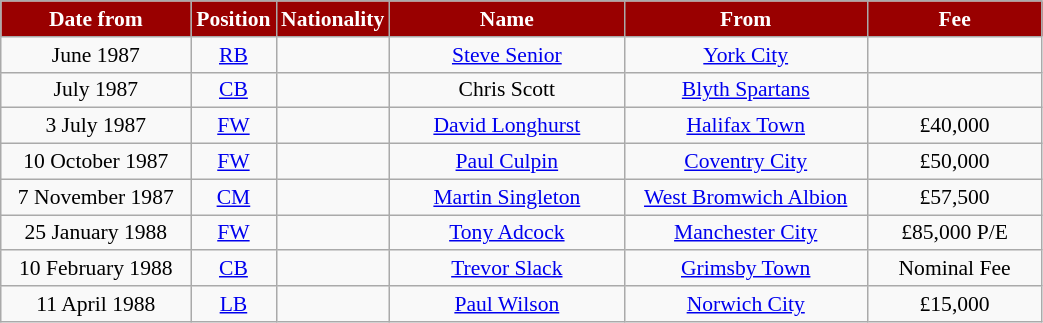<table class="wikitable"  style="text-align:center; font-size:90%; ">
<tr>
<th style="background:#990000; color:white; width:120px;">Date from</th>
<th style="background:#990000; color:white; width:50px;">Position</th>
<th style="background:#990000; color:white; width:50px;">Nationality</th>
<th style="background:#990000; color:white; width:150px;">Name</th>
<th style="background:#990000; color:white; width:155px;">From</th>
<th style="background:#990000; color:white; width:110px;">Fee</th>
</tr>
<tr>
<td>June 1987</td>
<td><a href='#'>RB</a></td>
<td></td>
<td><a href='#'>Steve Senior</a></td>
<td> <a href='#'>York City</a></td>
<td></td>
</tr>
<tr>
<td>July 1987</td>
<td><a href='#'>CB</a></td>
<td></td>
<td>Chris Scott</td>
<td> <a href='#'>Blyth Spartans</a></td>
<td></td>
</tr>
<tr>
<td>3 July 1987</td>
<td><a href='#'>FW</a></td>
<td></td>
<td><a href='#'>David Longhurst</a></td>
<td> <a href='#'>Halifax Town</a></td>
<td>£40,000</td>
</tr>
<tr>
<td>10 October 1987</td>
<td><a href='#'>FW</a></td>
<td></td>
<td><a href='#'>Paul Culpin</a></td>
<td> <a href='#'>Coventry City</a></td>
<td>£50,000</td>
</tr>
<tr>
<td>7 November 1987</td>
<td><a href='#'>CM</a></td>
<td></td>
<td><a href='#'>Martin Singleton</a></td>
<td> <a href='#'>West Bromwich Albion</a></td>
<td>£57,500</td>
</tr>
<tr>
<td>25 January 1988</td>
<td><a href='#'>FW</a></td>
<td></td>
<td><a href='#'>Tony Adcock</a></td>
<td> <a href='#'>Manchester City</a></td>
<td>£85,000 P/E</td>
</tr>
<tr>
<td>10 February 1988</td>
<td><a href='#'>CB</a></td>
<td></td>
<td><a href='#'>Trevor Slack</a></td>
<td> <a href='#'>Grimsby Town</a></td>
<td>Nominal Fee</td>
</tr>
<tr>
<td>11 April 1988</td>
<td><a href='#'>LB</a></td>
<td></td>
<td><a href='#'>Paul Wilson</a></td>
<td> <a href='#'>Norwich City</a></td>
<td>£15,000</td>
</tr>
</table>
